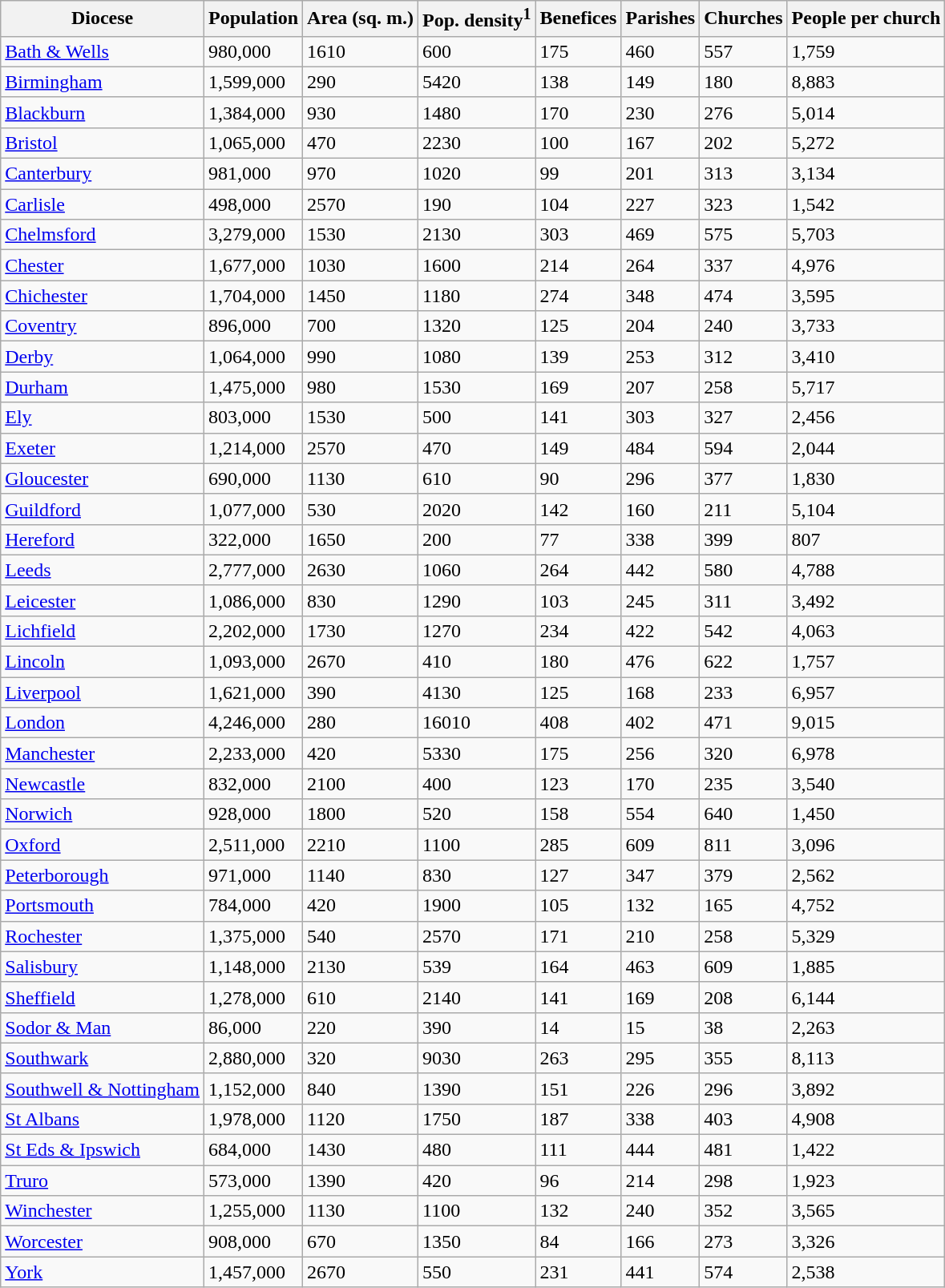<table class="wikitable sortable">
<tr>
<th>Diocese</th>
<th>Population</th>
<th>Area (sq. m.)</th>
<th>Pop. density<sup>1</sup></th>
<th>Benefices</th>
<th>Parishes</th>
<th>Churches</th>
<th>People per church</th>
</tr>
<tr>
<td><a href='#'>Bath & Wells</a></td>
<td>980,000</td>
<td>1610</td>
<td>600</td>
<td>175</td>
<td>460</td>
<td>557</td>
<td>1,759</td>
</tr>
<tr>
<td><a href='#'>Birmingham</a></td>
<td>1,599,000</td>
<td>290</td>
<td>5420</td>
<td>138</td>
<td>149</td>
<td>180</td>
<td>8,883</td>
</tr>
<tr>
<td><a href='#'>Blackburn</a></td>
<td>1,384,000</td>
<td>930</td>
<td>1480</td>
<td>170</td>
<td>230</td>
<td>276</td>
<td>5,014</td>
</tr>
<tr>
<td><a href='#'>Bristol</a></td>
<td>1,065,000</td>
<td>470</td>
<td>2230</td>
<td>100</td>
<td>167</td>
<td>202</td>
<td>5,272</td>
</tr>
<tr>
<td><a href='#'>Canterbury</a></td>
<td>981,000</td>
<td>970</td>
<td>1020</td>
<td>99</td>
<td>201</td>
<td>313</td>
<td>3,134</td>
</tr>
<tr>
<td><a href='#'>Carlisle</a></td>
<td>498,000</td>
<td>2570</td>
<td>190</td>
<td>104</td>
<td>227</td>
<td>323</td>
<td>1,542</td>
</tr>
<tr>
<td><a href='#'>Chelmsford</a></td>
<td>3,279,000</td>
<td>1530</td>
<td>2130</td>
<td>303</td>
<td>469</td>
<td>575</td>
<td>5,703</td>
</tr>
<tr>
<td><a href='#'>Chester</a></td>
<td>1,677,000</td>
<td>1030</td>
<td>1600</td>
<td>214</td>
<td>264</td>
<td>337</td>
<td>4,976</td>
</tr>
<tr>
<td><a href='#'>Chichester</a></td>
<td>1,704,000</td>
<td>1450</td>
<td>1180</td>
<td>274</td>
<td>348</td>
<td>474</td>
<td>3,595</td>
</tr>
<tr>
<td><a href='#'>Coventry</a></td>
<td>896,000</td>
<td>700</td>
<td>1320</td>
<td>125</td>
<td>204</td>
<td>240</td>
<td>3,733</td>
</tr>
<tr>
<td><a href='#'>Derby</a></td>
<td>1,064,000</td>
<td>990</td>
<td>1080</td>
<td>139</td>
<td>253</td>
<td>312</td>
<td>3,410</td>
</tr>
<tr>
<td><a href='#'>Durham</a></td>
<td>1,475,000</td>
<td>980</td>
<td>1530</td>
<td>169</td>
<td>207</td>
<td>258</td>
<td>5,717</td>
</tr>
<tr>
<td><a href='#'>Ely</a></td>
<td>803,000</td>
<td>1530</td>
<td>500</td>
<td>141</td>
<td>303</td>
<td>327</td>
<td>2,456</td>
</tr>
<tr>
<td><a href='#'>Exeter</a></td>
<td>1,214,000</td>
<td>2570</td>
<td>470</td>
<td>149</td>
<td>484</td>
<td>594</td>
<td>2,044</td>
</tr>
<tr>
<td><a href='#'>Gloucester</a></td>
<td>690,000</td>
<td>1130</td>
<td>610</td>
<td>90</td>
<td>296</td>
<td>377</td>
<td>1,830</td>
</tr>
<tr>
<td><a href='#'>Guildford</a></td>
<td>1,077,000</td>
<td>530</td>
<td>2020</td>
<td>142</td>
<td>160</td>
<td>211</td>
<td>5,104</td>
</tr>
<tr>
<td><a href='#'>Hereford</a></td>
<td>322,000</td>
<td>1650</td>
<td>200</td>
<td>77</td>
<td>338</td>
<td>399</td>
<td>807</td>
</tr>
<tr>
<td><a href='#'>Leeds</a></td>
<td>2,777,000</td>
<td>2630</td>
<td>1060</td>
<td>264</td>
<td>442</td>
<td>580</td>
<td>4,788</td>
</tr>
<tr>
<td><a href='#'>Leicester</a></td>
<td>1,086,000</td>
<td>830</td>
<td>1290</td>
<td>103</td>
<td>245</td>
<td>311</td>
<td>3,492</td>
</tr>
<tr>
<td><a href='#'>Lichfield</a></td>
<td>2,202,000</td>
<td>1730</td>
<td>1270</td>
<td>234</td>
<td>422</td>
<td>542</td>
<td>4,063</td>
</tr>
<tr>
<td><a href='#'>Lincoln</a></td>
<td>1,093,000</td>
<td>2670</td>
<td>410</td>
<td>180</td>
<td>476</td>
<td>622</td>
<td>1,757</td>
</tr>
<tr>
<td><a href='#'>Liverpool</a></td>
<td>1,621,000</td>
<td>390</td>
<td>4130</td>
<td>125</td>
<td>168</td>
<td>233</td>
<td>6,957</td>
</tr>
<tr>
<td><a href='#'>London</a></td>
<td>4,246,000</td>
<td>280</td>
<td>16010</td>
<td>408</td>
<td>402</td>
<td>471</td>
<td>9,015</td>
</tr>
<tr>
<td><a href='#'>Manchester</a></td>
<td>2,233,000</td>
<td>420</td>
<td>5330</td>
<td>175</td>
<td>256</td>
<td>320</td>
<td>6,978</td>
</tr>
<tr>
<td><a href='#'>Newcastle</a></td>
<td>832,000</td>
<td>2100</td>
<td>400</td>
<td>123</td>
<td>170</td>
<td>235</td>
<td>3,540</td>
</tr>
<tr>
<td><a href='#'>Norwich</a></td>
<td>928,000</td>
<td>1800</td>
<td>520</td>
<td>158</td>
<td>554</td>
<td>640</td>
<td>1,450</td>
</tr>
<tr>
<td><a href='#'>Oxford</a></td>
<td>2,511,000</td>
<td>2210</td>
<td>1100</td>
<td>285</td>
<td>609</td>
<td>811</td>
<td>3,096</td>
</tr>
<tr>
<td><a href='#'>Peterborough</a></td>
<td>971,000</td>
<td>1140</td>
<td>830</td>
<td>127</td>
<td>347</td>
<td>379</td>
<td>2,562</td>
</tr>
<tr>
<td><a href='#'>Portsmouth</a></td>
<td>784,000</td>
<td>420</td>
<td>1900</td>
<td>105</td>
<td>132</td>
<td>165</td>
<td>4,752</td>
</tr>
<tr>
<td><a href='#'>Rochester</a></td>
<td>1,375,000</td>
<td>540</td>
<td>2570</td>
<td>171</td>
<td>210</td>
<td>258</td>
<td>5,329</td>
</tr>
<tr>
<td><a href='#'>Salisbury</a></td>
<td>1,148,000</td>
<td>2130</td>
<td>539</td>
<td>164</td>
<td>463</td>
<td>609</td>
<td>1,885</td>
</tr>
<tr>
<td><a href='#'>Sheffield</a></td>
<td>1,278,000</td>
<td>610</td>
<td>2140</td>
<td>141</td>
<td>169</td>
<td>208</td>
<td>6,144</td>
</tr>
<tr>
<td><a href='#'>Sodor & Man</a></td>
<td>86,000</td>
<td>220</td>
<td>390</td>
<td>14</td>
<td>15</td>
<td>38</td>
<td>2,263</td>
</tr>
<tr>
<td><a href='#'>Southwark</a></td>
<td>2,880,000</td>
<td>320</td>
<td>9030</td>
<td>263</td>
<td>295</td>
<td>355</td>
<td>8,113</td>
</tr>
<tr>
<td><a href='#'>Southwell & Nottingham</a></td>
<td>1,152,000</td>
<td>840</td>
<td>1390</td>
<td>151</td>
<td>226</td>
<td>296</td>
<td>3,892</td>
</tr>
<tr>
<td><a href='#'>St Albans</a></td>
<td>1,978,000</td>
<td>1120</td>
<td>1750</td>
<td>187</td>
<td>338</td>
<td>403</td>
<td>4,908</td>
</tr>
<tr>
<td><a href='#'>St Eds & Ipswich</a></td>
<td>684,000</td>
<td>1430</td>
<td>480</td>
<td>111</td>
<td>444</td>
<td>481</td>
<td>1,422</td>
</tr>
<tr>
<td><a href='#'>Truro</a></td>
<td>573,000</td>
<td>1390</td>
<td>420</td>
<td>96</td>
<td>214</td>
<td>298</td>
<td>1,923</td>
</tr>
<tr>
<td><a href='#'>Winchester</a></td>
<td>1,255,000</td>
<td>1130</td>
<td>1100</td>
<td>132</td>
<td>240</td>
<td>352</td>
<td>3,565</td>
</tr>
<tr>
<td><a href='#'>Worcester</a></td>
<td>908,000</td>
<td>670</td>
<td>1350</td>
<td>84</td>
<td>166</td>
<td>273</td>
<td>3,326</td>
</tr>
<tr>
<td><a href='#'>York</a></td>
<td>1,457,000</td>
<td>2670</td>
<td>550</td>
<td>231</td>
<td>441</td>
<td>574</td>
<td>2,538</td>
</tr>
</table>
